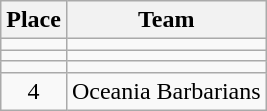<table class="wikitable" style="text-align:center; padding-bottom:0;">
<tr>
<th>Place</th>
<th>Team</th>
</tr>
<tr>
<td></td>
<td align=left></td>
</tr>
<tr>
<td></td>
<td align=left></td>
</tr>
<tr>
<td></td>
<td align=left></td>
</tr>
<tr>
<td>4</td>
<td align=left>Oceania Barbarians</td>
</tr>
</table>
